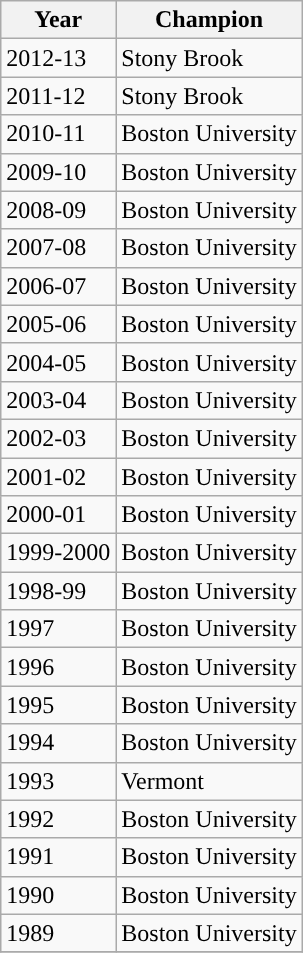<table class="wikitable sortable">
<tr>
<th>Year</th>
<th>Champion</th>
</tr>
<tr>
<td>2012-13</td>
<td>Stony Brook</td>
</tr>
<tr>
<td>2011-12</td>
<td>Stony Brook</td>
</tr>
<tr>
<td>2010-11</td>
<td>Boston University</td>
</tr>
<tr>
<td>2009-10</td>
<td>Boston University</td>
</tr>
<tr>
<td>2008-09</td>
<td>Boston University</td>
</tr>
<tr>
<td>2007-08</td>
<td>Boston University</td>
</tr>
<tr>
<td>2006-07</td>
<td>Boston University</td>
</tr>
<tr>
<td>2005-06</td>
<td>Boston University</td>
</tr>
<tr>
<td>2004-05</td>
<td>Boston University</td>
</tr>
<tr>
<td>2003-04</td>
<td>Boston University</td>
</tr>
<tr>
<td>2002-03</td>
<td>Boston University</td>
</tr>
<tr>
<td>2001-02</td>
<td>Boston University</td>
</tr>
<tr>
<td>2000-01</td>
<td>Boston University</td>
</tr>
<tr>
<td>1999-2000</td>
<td>Boston University</td>
</tr>
<tr>
<td>1998-99</td>
<td>Boston University</td>
</tr>
<tr>
<td>1997</td>
<td>Boston University</td>
</tr>
<tr>
<td>1996</td>
<td>Boston University</td>
</tr>
<tr>
<td>1995</td>
<td>Boston University</td>
</tr>
<tr>
<td>1994</td>
<td>Boston University</td>
</tr>
<tr>
<td>1993</td>
<td>Vermont</td>
</tr>
<tr>
<td>1992</td>
<td>Boston University</td>
</tr>
<tr>
<td>1991</td>
<td>Boston University</td>
</tr>
<tr>
<td>1990</td>
<td>Boston University</td>
</tr>
<tr>
<td>1989</td>
<td>Boston University</td>
</tr>
<tr>
</tr>
</table>
